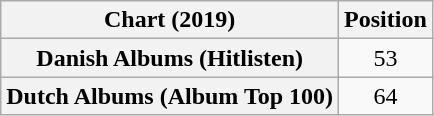<table class="wikitable sortable plainrowheaders" style="text-align:center">
<tr>
<th scope="col">Chart (2019)</th>
<th scope="col">Position</th>
</tr>
<tr>
<th scope="row">Danish Albums (Hitlisten)</th>
<td>53</td>
</tr>
<tr>
<th scope="row">Dutch Albums (Album Top 100)</th>
<td>64</td>
</tr>
</table>
